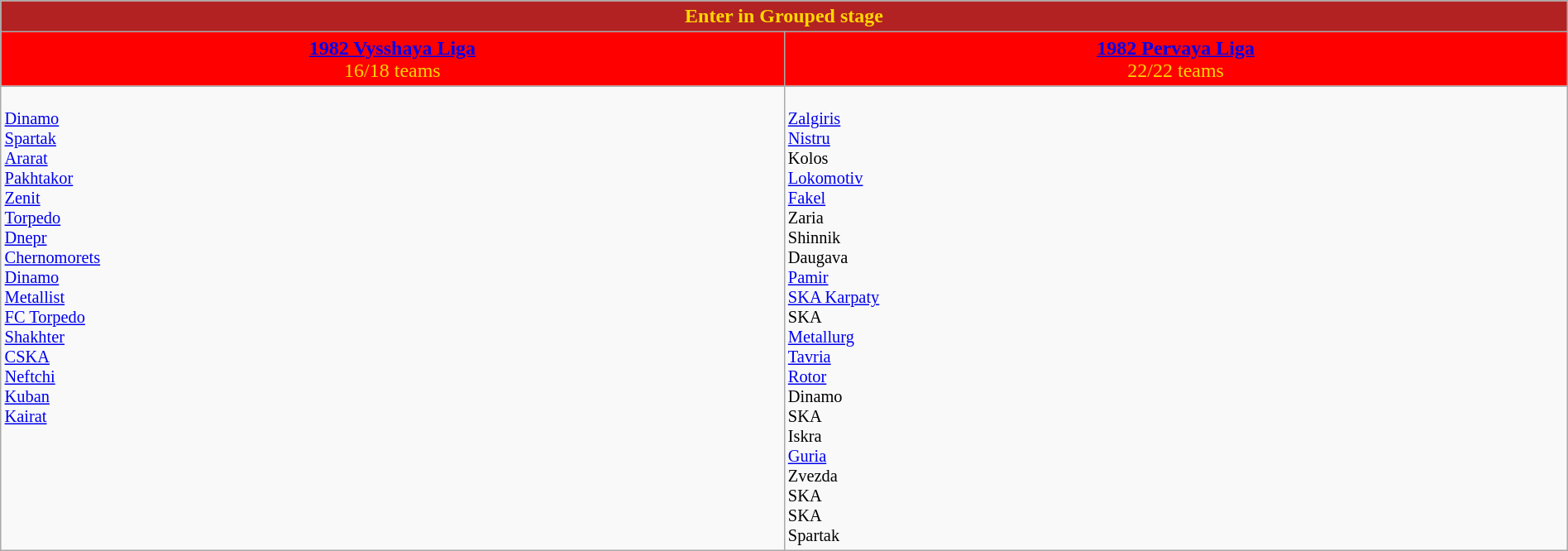<table class="wikitable" style="width:100%;">
<tr style="background:Firebrick; text-align:center;">
<td style="width:90%; color:Gold" colspan="2"><strong>Enter in Grouped stage</strong></td>
</tr>
<tr style="background:Red;">
<td style="text-align:center; width:18%; color:Gold"><strong><a href='#'><span>1982 Vysshaya Liga</span></a></strong><br>16/18 teams</td>
<td style="text-align:center; width:18%; color:Gold"><strong><a href='#'><span>1982 Pervaya Liga</span></a></strong><br>22/22 teams</td>
</tr>
<tr style="vertical-align:top; font-size:85%;">
<td rowspan=3><br> <a href='#'>Dinamo </a><br>
 <a href='#'>Spartak </a><br>
 <a href='#'>Ararat </a><br>
 <a href='#'>Pakhtakor </a><br>
 <a href='#'>Zenit </a><br>
 <a href='#'>Torpedo </a><br>
 <a href='#'>Dnepr </a><br>
 <a href='#'>Chernomorets </a><br>
 <a href='#'>Dinamo </a><br>
 <a href='#'>Metallist </a><br>
 <a href='#'>FC Torpedo </a><br>
 <a href='#'>Shakhter </a><br>
 <a href='#'>CSKA </a><br>
 <a href='#'>Neftchi </a><br>
 <a href='#'>Kuban </a><br>
 <a href='#'>Kairat </a></td>
<td rowspan=3><br> <a href='#'>Zalgiris </a><br>
 <a href='#'>Nistru </a><br>
 Kolos <br>
 <a href='#'>Lokomotiv </a><br>
 <a href='#'>Fakel </a><br>
 Zaria <br>
 Shinnik <br>
 Daugava <br>
 <a href='#'>Pamir </a><br>
 <a href='#'>SKA Karpaty </a><br>
 SKA <br>
 <a href='#'>Metallurg </a><br>
 <a href='#'>Tavria </a><br>
 <a href='#'>Rotor </a><br>
 Dinamo <br>
 SKA <br>
 Iskra <br>
 <a href='#'>Guria </a><br>
 Zvezda <br>
 SKA <br>
 SKA <br>
 Spartak </td>
</tr>
</table>
